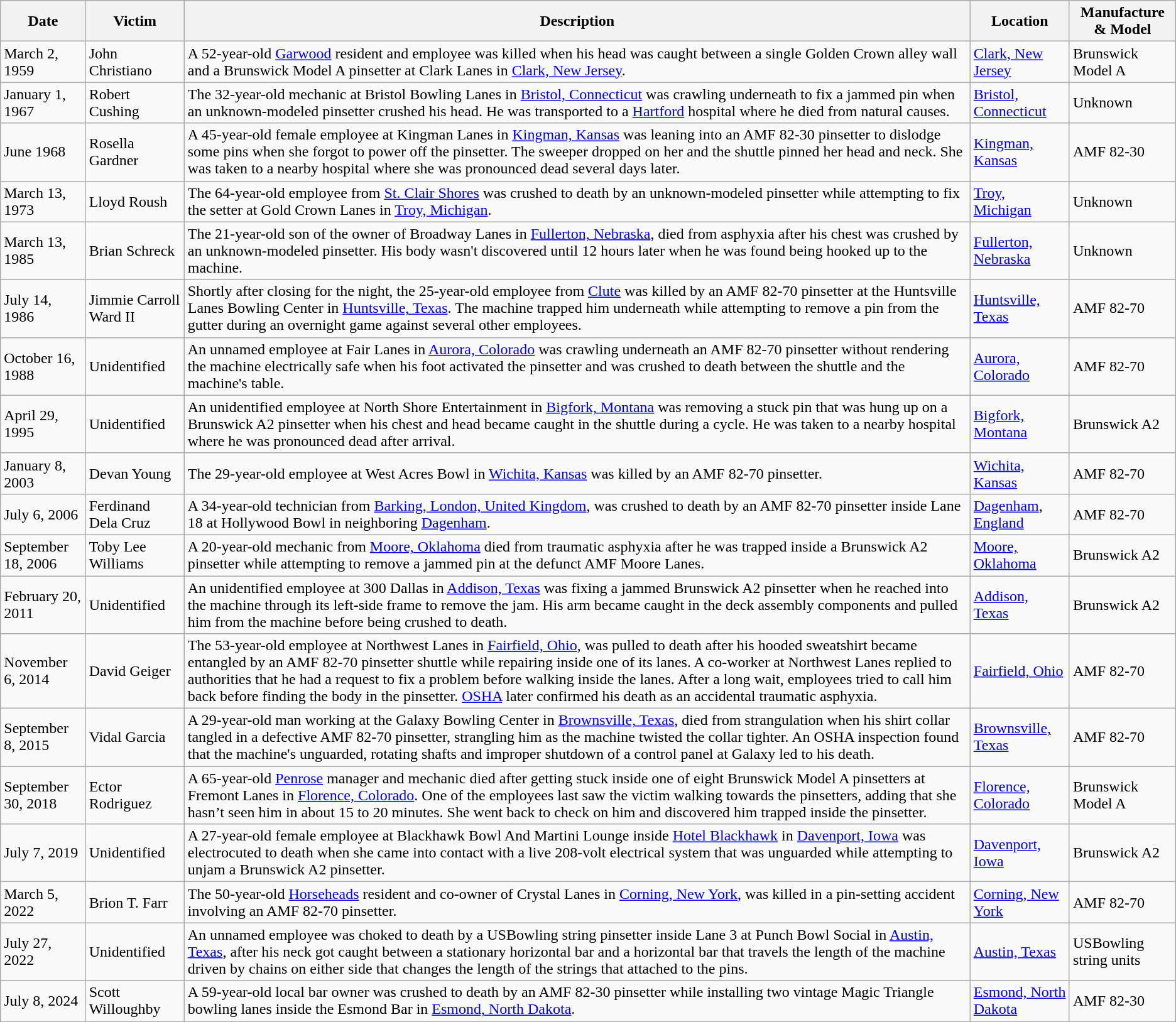<table class="wikitable">
<tr>
<th>Date</th>
<th>Victim</th>
<th>Description</th>
<th>Location</th>
<th>Manufacture & Model</th>
</tr>
<tr>
<td>March 2, 1959</td>
<td>John Christiano</td>
<td>A 52-year-old <a href='#'>Garwood</a> resident and employee was killed when his head was caught between a single Golden Crown alley wall and a Brunswick Model A pinsetter at Clark Lanes in <a href='#'>Clark, New Jersey</a>.</td>
<td><a href='#'>Clark, New Jersey</a></td>
<td>Brunswick Model A</td>
</tr>
<tr>
<td>January 1, 1967</td>
<td>Robert Cushing</td>
<td>The 32-year-old mechanic at Bristol Bowling Lanes in <a href='#'>Bristol, Connecticut</a> was crawling underneath to fix a jammed pin when an unknown-modeled pinsetter crushed his head. He was transported to a <a href='#'>Hartford</a> hospital where he died from natural causes.</td>
<td><a href='#'>Bristol, Connecticut</a></td>
<td>Unknown</td>
</tr>
<tr>
<td>June 1968</td>
<td>Rosella Gardner</td>
<td>A 45-year-old female employee at Kingman Lanes in <a href='#'>Kingman, Kansas</a> was leaning into an AMF 82-30 pinsetter to dislodge some pins when she forgot to power off the pinsetter. The sweeper dropped on her and the shuttle pinned her head and neck. She was taken to a nearby hospital where she was pronounced dead several days later.</td>
<td><a href='#'>Kingman, Kansas</a></td>
<td>AMF 82-30</td>
</tr>
<tr>
<td>March 13, 1973</td>
<td>Lloyd Roush</td>
<td>The 64-year-old employee from <a href='#'>St. Clair Shores</a> was crushed to death by an unknown-modeled pinsetter while attempting to fix the setter at Gold Crown Lanes in <a href='#'>Troy, Michigan</a>.</td>
<td><a href='#'>Troy, Michigan</a></td>
<td>Unknown</td>
</tr>
<tr>
<td>March 13, 1985</td>
<td>Brian Schreck</td>
<td>The 21-year-old son of the owner of Broadway Lanes in <a href='#'>Fullerton, Nebraska</a>, died from asphyxia after his chest was crushed by an unknown-modeled pinsetter. His body wasn't discovered until 12 hours later when he was found being hooked up to the machine.</td>
<td><a href='#'>Fullerton, Nebraska</a></td>
<td>Unknown</td>
</tr>
<tr>
<td>July 14, 1986</td>
<td>Jimmie Carroll Ward II</td>
<td>Shortly after closing for the night, the 25-year-old employee from <a href='#'>Clute</a> was killed by an AMF 82-70 pinsetter at the Huntsville Lanes Bowling Center in <a href='#'>Huntsville, Texas</a>. The machine trapped him underneath while attempting to remove a pin from the gutter during an overnight game against several other employees.</td>
<td><a href='#'>Huntsville, Texas</a></td>
<td>AMF 82-70</td>
</tr>
<tr>
<td>October 16, 1988</td>
<td>Unidentified</td>
<td>An unnamed employee at Fair Lanes in <a href='#'>Aurora, Colorado</a> was crawling underneath an AMF 82-70 pinsetter without rendering the machine electrically safe when his foot activated the pinsetter and was crushed to death between the shuttle and the machine's table.</td>
<td><a href='#'>Aurora, Colorado</a></td>
<td>AMF 82-70</td>
</tr>
<tr>
<td>April 29, 1995</td>
<td>Unidentified</td>
<td>An unidentified employee at North Shore Entertainment in <a href='#'>Bigfork, Montana</a> was removing a stuck pin that was hung up on a Brunswick A2 pinsetter when his chest and head became caught in the shuttle during a cycle. He was taken to a nearby hospital where he was pronounced dead after arrival.</td>
<td><a href='#'>Bigfork, Montana</a></td>
<td>Brunswick A2</td>
</tr>
<tr>
<td>January 8, 2003</td>
<td>Devan Young</td>
<td>The 29-year-old employee at West Acres Bowl in <a href='#'>Wichita, Kansas</a> was killed by an AMF 82-70 pinsetter.</td>
<td><a href='#'>Wichita, Kansas</a></td>
<td>AMF 82-70</td>
</tr>
<tr>
<td>July 6, 2006</td>
<td>Ferdinand Dela Cruz</td>
<td>A 34-year-old technician from <a href='#'>Barking, London, United Kingdom</a>, was crushed to death by an AMF 82-70 pinsetter inside Lane 18 at Hollywood Bowl in neighboring <a href='#'>Dagenham</a>.</td>
<td><a href='#'>Dagenham</a>, <a href='#'>England</a></td>
<td>AMF 82-70</td>
</tr>
<tr>
<td>September 18, 2006</td>
<td>Toby Lee Williams</td>
<td>A 20-year-old mechanic from <a href='#'>Moore, Oklahoma</a> died from traumatic asphyxia after he was trapped inside a Brunswick A2 pinsetter while attempting to remove a jammed pin at the defunct AMF Moore Lanes.</td>
<td><a href='#'>Moore, Oklahoma</a></td>
<td>Brunswick A2</td>
</tr>
<tr>
<td>February 20, 2011</td>
<td>Unidentified</td>
<td>An unidentified employee at 300 Dallas in <a href='#'>Addison, Texas</a> was fixing a jammed Brunswick A2 pinsetter when he reached into the machine through its left-side frame to remove the jam. His arm became caught in the deck assembly components and pulled him from the machine before being crushed to death.</td>
<td><a href='#'>Addison, Texas</a></td>
<td>Brunswick A2</td>
</tr>
<tr>
<td>November 6, 2014</td>
<td>David Geiger</td>
<td>The 53-year-old employee at Northwest Lanes in <a href='#'>Fairfield, Ohio</a>, was pulled to death after his hooded sweatshirt became entangled by an AMF 82-70 pinsetter shuttle while repairing inside one of its lanes. A co-worker at Northwest Lanes replied to authorities that he had a request to fix a problem before walking inside the lanes. After a long wait, employees tried to call him back before finding the body in the pinsetter. <a href='#'>OSHA</a> later confirmed his death as an accidental traumatic asphyxia.</td>
<td><a href='#'>Fairfield, Ohio</a></td>
<td>AMF 82-70</td>
</tr>
<tr>
<td>September 8, 2015</td>
<td>Vidal Garcia</td>
<td>A 29-year-old man working at the Galaxy Bowling Center in <a href='#'>Brownsville, Texas</a>, died from strangulation when his shirt collar tangled in a defective AMF 82-70 pinsetter, strangling him as the machine twisted the collar tighter. An OSHA inspection found that the machine's unguarded, rotating shafts and improper shutdown of a control panel at Galaxy led to his death.</td>
<td><a href='#'>Brownsville, Texas</a></td>
<td>AMF 82-70</td>
</tr>
<tr>
<td>September 30, 2018</td>
<td>Ector Rodriguez</td>
<td>A 65-year-old <a href='#'>Penrose</a> manager and mechanic died after getting stuck inside one of eight Brunswick Model A pinsetters at Fremont Lanes in <a href='#'>Florence, Colorado</a>. One of the employees last saw the victim walking towards the pinsetters, adding that she hasn’t seen him in about 15 to 20 minutes. She went back to check on him and discovered him trapped inside the pinsetter.</td>
<td><a href='#'>Florence, Colorado</a></td>
<td>Brunswick Model A</td>
</tr>
<tr>
<td>July 7, 2019</td>
<td>Unidentified</td>
<td>A 27-year-old female employee at Blackhawk Bowl And Martini Lounge inside <a href='#'>Hotel Blackhawk</a> in <a href='#'>Davenport, Iowa</a> was electrocuted to death when she came into contact with a live 208-volt electrical system that was unguarded while attempting to unjam a Brunswick A2 pinsetter.</td>
<td><a href='#'>Davenport, Iowa</a></td>
<td>Brunswick A2</td>
</tr>
<tr>
<td>March 5, 2022</td>
<td>Brion T. Farr</td>
<td>The 50-year-old <a href='#'>Horseheads</a> resident and co-owner of Crystal Lanes in <a href='#'>Corning, New York</a>, was killed in a pin-setting accident involving an AMF 82-70 pinsetter.</td>
<td><a href='#'>Corning, New York</a></td>
<td>AMF 82-70</td>
</tr>
<tr>
<td>July 27, 2022</td>
<td>Unidentified</td>
<td>An unnamed employee was choked to death by a USBowling string pinsetter inside Lane 3 at Punch Bowl Social in <a href='#'>Austin, Texas</a>, after his neck got caught between a stationary horizontal bar and a horizontal bar that travels the length of the machine driven by chains on either side that changes the length of the strings that attached to the pins.</td>
<td><a href='#'>Austin, Texas</a></td>
<td>USBowling string units</td>
</tr>
<tr>
<td>July 8, 2024</td>
<td>Scott Willoughby</td>
<td>A 59-year-old local bar owner was crushed to death by an AMF 82-30 pinsetter while installing two vintage Magic Triangle bowling lanes inside the Esmond Bar in <a href='#'>Esmond, North Dakota</a>.</td>
<td><a href='#'>Esmond, North Dakota</a></td>
<td>AMF 82-30</td>
</tr>
</table>
